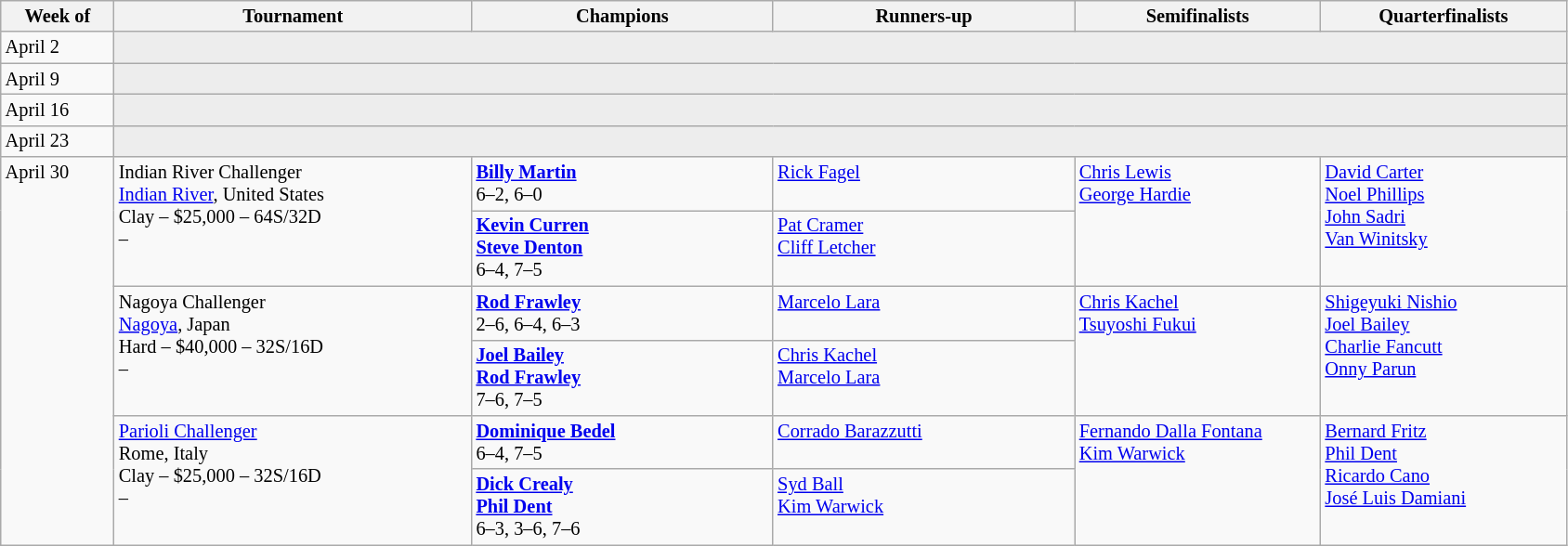<table class="wikitable" style="font-size:85%;">
<tr>
<th width="75">Week of</th>
<th width="250">Tournament</th>
<th width="210">Champions</th>
<th width="210">Runners-up</th>
<th width="170">Semifinalists</th>
<th width="170">Quarterfinalists</th>
</tr>
<tr valign="top">
<td rowspan="1">April 2</td>
<td colspan="5" bgcolor="#ededed"></td>
</tr>
<tr valign="top">
<td rowspan="1">April 9</td>
<td colspan="5" bgcolor="#ededed"></td>
</tr>
<tr valign="top">
<td rowspan="1">April 16</td>
<td colspan="5" bgcolor="#ededed"></td>
</tr>
<tr valign="top">
<td rowspan="1">April 23</td>
<td colspan="5" bgcolor="#ededed"></td>
</tr>
<tr valign="top">
<td rowspan="6">April 30</td>
<td rowspan="2">Indian River Challenger<br> <a href='#'>Indian River</a>, United States<br>Clay – $25,000 – 64S/32D<br>  – </td>
<td> <strong><a href='#'>Billy Martin</a></strong> <br>6–2, 6–0</td>
<td> <a href='#'>Rick Fagel</a></td>
<td rowspan="2"> <a href='#'>Chris Lewis</a> <br>  <a href='#'>George Hardie</a></td>
<td rowspan="2"> <a href='#'>David Carter</a> <br> <a href='#'>Noel Phillips</a> <br> <a href='#'>John Sadri</a> <br>  <a href='#'>Van Winitsky</a></td>
</tr>
<tr valign="top">
<td> <strong><a href='#'>Kevin Curren</a></strong> <br> <strong><a href='#'>Steve Denton</a></strong><br>6–4, 7–5</td>
<td> <a href='#'>Pat Cramer</a><br>  <a href='#'>Cliff Letcher</a></td>
</tr>
<tr valign="top">
<td rowspan="2">Nagoya Challenger<br><a href='#'>Nagoya</a>, Japan<br>Hard – $40,000 – 32S/16D<br>  – </td>
<td> <strong><a href='#'>Rod Frawley</a></strong> <br>2–6, 6–4, 6–3</td>
<td> <a href='#'>Marcelo Lara</a></td>
<td rowspan="2"> <a href='#'>Chris Kachel</a> <br>  <a href='#'>Tsuyoshi Fukui</a></td>
<td rowspan="2"> <a href='#'>Shigeyuki Nishio</a> <br> <a href='#'>Joel Bailey</a> <br> <a href='#'>Charlie Fancutt</a> <br>  <a href='#'>Onny Parun</a></td>
</tr>
<tr valign="top">
<td> <strong><a href='#'>Joel Bailey</a></strong><br> <strong><a href='#'>Rod Frawley</a></strong><br>7–6, 7–5</td>
<td> <a href='#'>Chris Kachel</a><br>  <a href='#'>Marcelo Lara</a></td>
</tr>
<tr valign="top">
<td rowspan="2"><a href='#'>Parioli Challenger</a><br> Rome, Italy<br>Clay – $25,000 – 32S/16D<br>  – </td>
<td> <strong><a href='#'>Dominique Bedel</a></strong> <br>6–4, 7–5</td>
<td> <a href='#'>Corrado Barazzutti</a></td>
<td rowspan="2"> <a href='#'>Fernando Dalla Fontana</a> <br>  <a href='#'>Kim Warwick</a></td>
<td rowspan="2"> <a href='#'>Bernard Fritz</a> <br> <a href='#'>Phil Dent</a> <br> <a href='#'>Ricardo Cano</a> <br>  <a href='#'>José Luis Damiani</a></td>
</tr>
<tr valign="top">
<td> <strong><a href='#'>Dick Crealy</a></strong><br> <strong><a href='#'>Phil Dent</a></strong><br>6–3, 3–6, 7–6</td>
<td> <a href='#'>Syd Ball</a><br>  <a href='#'>Kim Warwick</a></td>
</tr>
</table>
